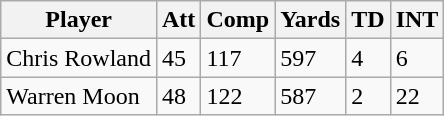<table class="wikitable">
<tr>
<th>Player</th>
<th>Att</th>
<th>Comp</th>
<th>Yards</th>
<th>TD</th>
<th>INT</th>
</tr>
<tr>
<td>Chris Rowland</td>
<td>45</td>
<td>117</td>
<td>597</td>
<td>4</td>
<td>6</td>
</tr>
<tr>
<td>Warren Moon</td>
<td>48</td>
<td>122</td>
<td>587</td>
<td>2</td>
<td>22</td>
</tr>
</table>
